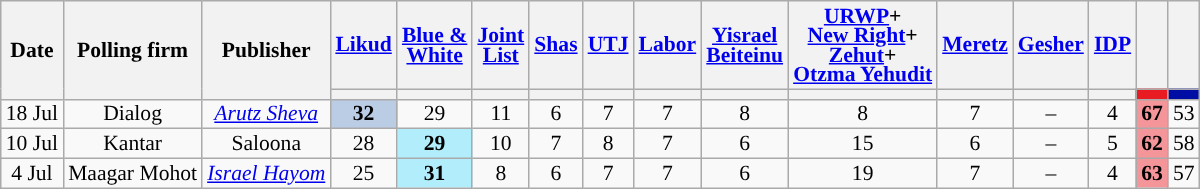<table class="wikitable sortable" style="text-align:center;font-size:90%;line-height:13px">
<tr>
<th rowspan="2">Date</th>
<th rowspan="2">Polling firm</th>
<th rowspan="2">Publisher</th>
<th><a href='#'>Likud</a></th>
<th><a href='#'>Blue &<br>White</a></th>
<th><a href='#'>Joint<br>List</a></th>
<th><a href='#'>Shas</a></th>
<th><a href='#'>UTJ</a></th>
<th><a href='#'>Labor</a></th>
<th><a href='#'>Yisrael<br>Beiteinu</a></th>
<th><a href='#'>URWP</a>+<br><a href='#'>New Right</a>+<br><a href='#'>Zehut</a>+<br><a href='#'>Otzma Yehudit</a></th>
<th><a href='#'>Meretz</a></th>
<th><a href='#'>Gesher</a></th>
<th><a href='#'>IDP</a></th>
<th></th>
<th></th>
</tr>
<tr>
<th style="background:"></th>
<th style="background:"></th>
<th style="background:"></th>
<th style="background:"></th>
<th style="background:"></th>
<th style="background:"></th>
<th style="background:"></th>
<th style="background:"></th>
<th style="background:"></th>
<th style="background:"></th>
<th style="background:"></th>
<th style="background:#E81B23;"></th>
<th style="background:#000EA3;"></th>
</tr>
<tr>
<td data-sort-value="2019-07-18">18 Jul</td>
<td>Dialog</td>
<td><em><a href='#'>Arutz Sheva</a></em></td>
<td style="background:#BBCDE4"><strong>32</strong>	</td>
<td>29					</td>
<td>11					</td>
<td>6					</td>
<td>7					</td>
<td>7					</td>
<td>8					</td>
<td>8					</td>
<td>7					</td>
<td>–					</td>
<td>4					</td>
<td style="background:#F4959A"><strong>67</strong>	</td>
<td>53					</td>
</tr>
<tr>
<td data-sort-value="2019-07-10">10 Jul</td>
<td>Kantar</td>
<td>Saloona</td>
<td>28					</td>
<td style="background:#B2EDFB"><strong>29</strong>	</td>
<td>10					</td>
<td>7					</td>
<td>8					</td>
<td>7					</td>
<td>6					</td>
<td>15					</td>
<td>6					</td>
<td>–					</td>
<td>5					</td>
<td style="background:#F4959A"><strong>62</strong>	</td>
<td>58					</td>
</tr>
<tr>
<td data-sort-value="2019-07-04">4 Jul</td>
<td>Maagar Mohot</td>
<td><em><a href='#'>Israel Hayom</a></em></td>
<td>25					</td>
<td style="background:#B2EDFB"><strong>31</strong>	</td>
<td>8					</td>
<td>6					</td>
<td>7					</td>
<td>7					</td>
<td>6					</td>
<td>19					</td>
<td>7					</td>
<td>–					</td>
<td>4					</td>
<td style="background:#F4959A"><strong>63</strong>	</td>
<td>57					</td>
</tr>
</table>
